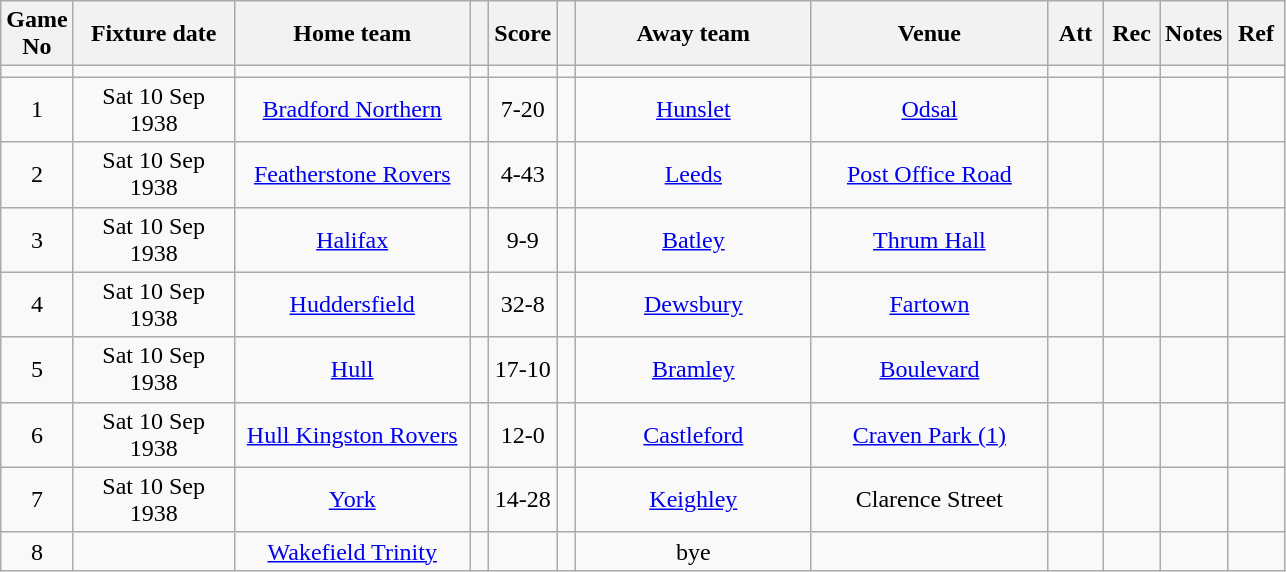<table class="wikitable" style="text-align:center;">
<tr>
<th width=20 abbr="No">Game No</th>
<th width=100 abbr="Date">Fixture date</th>
<th width=150 abbr="Home team">Home team</th>
<th width=5 abbr="space"></th>
<th width=20 abbr="Score">Score</th>
<th width=5 abbr="space"></th>
<th width=150 abbr="Away team">Away team</th>
<th width=150 abbr="Venue">Venue</th>
<th width=30 abbr="Att">Att</th>
<th width=30 abbr="Rec">Rec</th>
<th width=20 abbr="Notes">Notes</th>
<th width=30 abbr="Ref">Ref</th>
</tr>
<tr>
<td></td>
<td></td>
<td></td>
<td></td>
<td></td>
<td></td>
<td></td>
<td></td>
<td></td>
<td></td>
<td></td>
<td></td>
</tr>
<tr>
<td>1</td>
<td>Sat 10 Sep 1938</td>
<td><a href='#'>Bradford Northern</a></td>
<td></td>
<td>7-20</td>
<td></td>
<td><a href='#'>Hunslet</a></td>
<td><a href='#'>Odsal</a></td>
<td></td>
<td></td>
<td></td>
<td></td>
</tr>
<tr>
<td>2</td>
<td>Sat 10 Sep 1938</td>
<td><a href='#'>Featherstone Rovers</a></td>
<td></td>
<td>4-43</td>
<td></td>
<td><a href='#'>Leeds</a></td>
<td><a href='#'>Post Office Road</a></td>
<td></td>
<td></td>
<td></td>
<td></td>
</tr>
<tr>
<td>3</td>
<td>Sat 10 Sep 1938</td>
<td><a href='#'>Halifax</a></td>
<td></td>
<td>9-9</td>
<td></td>
<td><a href='#'>Batley</a></td>
<td><a href='#'>Thrum Hall</a></td>
<td></td>
<td></td>
<td></td>
<td></td>
</tr>
<tr>
<td>4</td>
<td>Sat 10 Sep 1938</td>
<td><a href='#'>Huddersfield</a></td>
<td></td>
<td>32-8</td>
<td></td>
<td><a href='#'>Dewsbury</a></td>
<td><a href='#'>Fartown</a></td>
<td></td>
<td></td>
<td></td>
<td></td>
</tr>
<tr>
<td>5</td>
<td>Sat 10 Sep 1938</td>
<td><a href='#'>Hull</a></td>
<td></td>
<td>17-10</td>
<td></td>
<td><a href='#'>Bramley</a></td>
<td><a href='#'>Boulevard</a></td>
<td></td>
<td></td>
<td></td>
<td></td>
</tr>
<tr>
<td>6</td>
<td>Sat 10 Sep 1938</td>
<td><a href='#'>Hull Kingston Rovers</a></td>
<td></td>
<td>12-0</td>
<td></td>
<td><a href='#'>Castleford</a></td>
<td><a href='#'>Craven Park (1)</a></td>
<td></td>
<td></td>
<td></td>
<td></td>
</tr>
<tr>
<td>7</td>
<td>Sat 10 Sep 1938</td>
<td><a href='#'>York</a></td>
<td></td>
<td>14-28</td>
<td></td>
<td><a href='#'>Keighley</a></td>
<td>Clarence Street</td>
<td></td>
<td></td>
<td></td>
<td></td>
</tr>
<tr>
<td>8</td>
<td></td>
<td><a href='#'>Wakefield Trinity</a></td>
<td></td>
<td></td>
<td></td>
<td>bye</td>
<td></td>
<td></td>
<td></td>
<td></td>
<td></td>
</tr>
</table>
